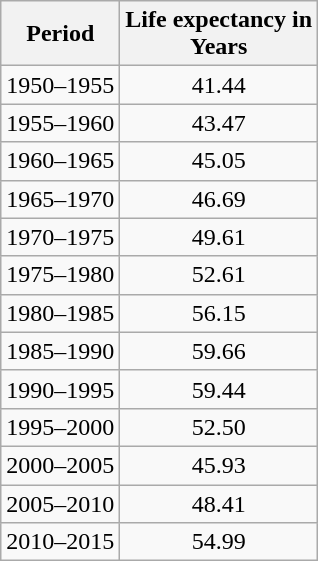<table class="wikitable" style="text-align:center">
<tr>
<th>Period</th>
<th>Life expectancy in<br>Years</th>
</tr>
<tr>
<td>1950–1955</td>
<td>41.44</td>
</tr>
<tr>
<td>1955–1960</td>
<td> 43.47</td>
</tr>
<tr>
<td>1960–1965</td>
<td> 45.05</td>
</tr>
<tr>
<td>1965–1970</td>
<td> 46.69</td>
</tr>
<tr>
<td>1970–1975</td>
<td> 49.61</td>
</tr>
<tr>
<td>1975–1980</td>
<td> 52.61</td>
</tr>
<tr>
<td>1980–1985</td>
<td> 56.15</td>
</tr>
<tr>
<td>1985–1990</td>
<td> 59.66</td>
</tr>
<tr>
<td>1990–1995</td>
<td> 59.44</td>
</tr>
<tr>
<td>1995–2000</td>
<td> 52.50</td>
</tr>
<tr>
<td>2000–2005</td>
<td> 45.93</td>
</tr>
<tr>
<td>2005–2010</td>
<td> 48.41</td>
</tr>
<tr>
<td>2010–2015</td>
<td> 54.99</td>
</tr>
</table>
